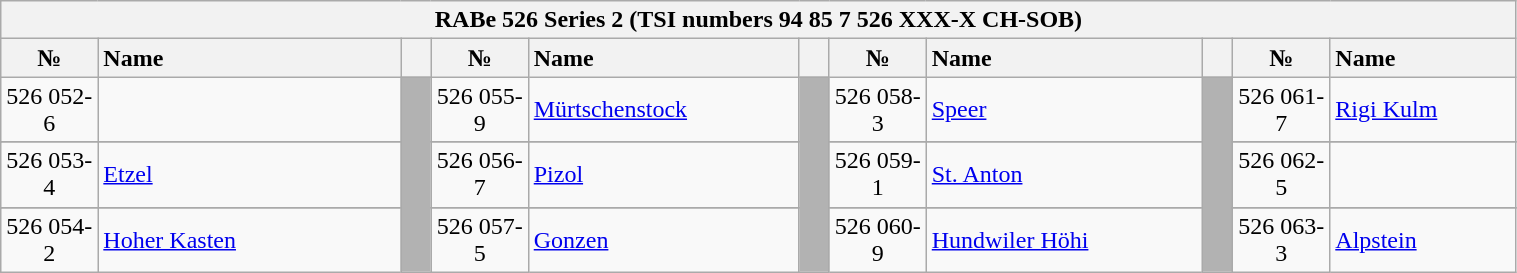<table class="wikitable" style="text-align:center; width:80%;">
<tr class="hintergrundfarbe6">
<th colspan=11>RABe 526 Series 2 (TSI numbers 94 85 7 526 XXX-X CH-SOB)</th>
</tr>
<tr>
<th>№</th>
<th style="text-align:left" width=500>Name</th>
<th> </th>
<th>№</th>
<th style="text-align:left">Name</th>
<th> </th>
<th>№</th>
<th style="text-align:left">Name</th>
<th> </th>
<th>№</th>
<th style="text-align:left">Name</th>
</tr>
<tr>
<td width="5%" align="center">526 052-6</td>
<td align="left" width="20%"></td>
<td width="2%" rowspan="30" bgcolor="#B2B2B2"></td>
<td width="5%" align="center">526 055-9</td>
<td align="left"><a href='#'>Mürtschenstock</a></td>
<td width="2%" rowspan="30" bgcolor="#B2B2B2"></td>
<td width="5%" align="center">526 058-3</td>
<td align="left"><a href='#'>Speer</a></td>
<td width="2%" rowspan="30" bgcolor="#B2B2B2"></td>
<td width="5%" align="center">526 061-7</td>
<td align="left"><a href='#'>Rigi Kulm</a></td>
</tr>
<tr>
</tr>
<tr>
<td align="center">526 053-4</td>
<td align="left"><a href='#'>Etzel</a></td>
<td align="center">526 056-7</td>
<td align="left"><a href='#'>Pizol</a></td>
<td align="center">526 059-1</td>
<td align="left"><a href='#'>St. Anton</a></td>
<td align="center">526 062-5</td>
<td align="left"></td>
</tr>
<tr>
</tr>
<tr>
<td align="center">526 054-2</td>
<td align="left"><a href='#'>Hoher Kasten</a></td>
<td align="center">526 057-5</td>
<td align="left"><a href='#'>Gonzen</a></td>
<td align="center">526 060-9</td>
<td align="left"><a href='#'>Hundwiler Höhi</a></td>
<td align="center">526 063-3</td>
<td align="left"><a href='#'>Alpstein</a></td>
</tr>
</table>
